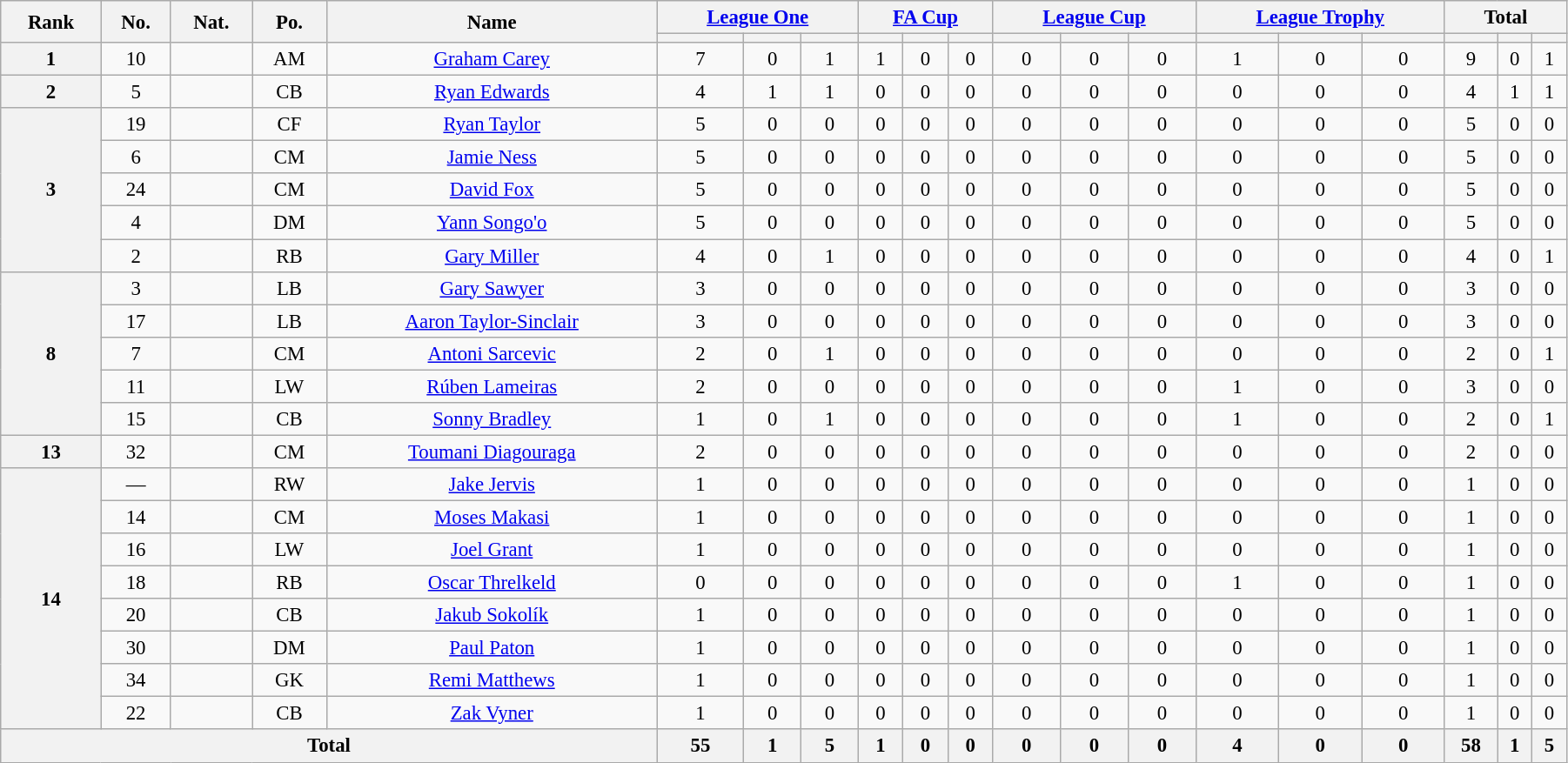<table class="wikitable" style="text-align:center; font-size:95%; width:95%;">
<tr>
<th rowspan=2>Rank</th>
<th rowspan=2>No.</th>
<th rowspan=2>Nat.</th>
<th rowspan=2>Po.</th>
<th rowspan=2>Name</th>
<th colspan=3><a href='#'>League One</a></th>
<th colspan=3><a href='#'>FA Cup</a></th>
<th colspan=3><a href='#'>League Cup</a></th>
<th colspan=3><a href='#'>League Trophy</a></th>
<th colspan=3>Total</th>
</tr>
<tr>
<th></th>
<th></th>
<th></th>
<th></th>
<th></th>
<th></th>
<th></th>
<th></th>
<th></th>
<th></th>
<th></th>
<th></th>
<th></th>
<th></th>
<th></th>
</tr>
<tr>
<th rowspan=1>1</th>
<td>10</td>
<td></td>
<td>AM</td>
<td><a href='#'>Graham Carey</a></td>
<td>7</td>
<td>0</td>
<td>1</td>
<td>1</td>
<td>0</td>
<td>0</td>
<td>0</td>
<td>0</td>
<td>0</td>
<td>1</td>
<td>0</td>
<td>0</td>
<td>9</td>
<td>0</td>
<td>1</td>
</tr>
<tr>
<th rowspan=1>2</th>
<td>5</td>
<td></td>
<td>CB</td>
<td><a href='#'>Ryan Edwards</a></td>
<td>4</td>
<td>1</td>
<td>1</td>
<td>0</td>
<td>0</td>
<td>0</td>
<td>0</td>
<td>0</td>
<td>0</td>
<td>0</td>
<td>0</td>
<td>0</td>
<td>4</td>
<td>1</td>
<td>1</td>
</tr>
<tr>
<th rowspan=5>3</th>
<td>19</td>
<td></td>
<td>CF</td>
<td><a href='#'>Ryan Taylor</a></td>
<td>5</td>
<td>0</td>
<td>0</td>
<td>0</td>
<td>0</td>
<td>0</td>
<td>0</td>
<td>0</td>
<td>0</td>
<td>0</td>
<td>0</td>
<td>0</td>
<td>5</td>
<td>0</td>
<td>0</td>
</tr>
<tr>
<td>6</td>
<td></td>
<td>CM</td>
<td><a href='#'>Jamie Ness</a></td>
<td>5</td>
<td>0</td>
<td>0</td>
<td>0</td>
<td>0</td>
<td>0</td>
<td>0</td>
<td>0</td>
<td>0</td>
<td>0</td>
<td>0</td>
<td>0</td>
<td>5</td>
<td>0</td>
<td>0</td>
</tr>
<tr>
<td>24</td>
<td></td>
<td>CM</td>
<td><a href='#'>David Fox</a></td>
<td>5</td>
<td>0</td>
<td>0</td>
<td>0</td>
<td>0</td>
<td>0</td>
<td>0</td>
<td>0</td>
<td>0</td>
<td>0</td>
<td>0</td>
<td>0</td>
<td>5</td>
<td>0</td>
<td>0</td>
</tr>
<tr>
<td>4</td>
<td></td>
<td>DM</td>
<td><a href='#'>Yann Songo'o</a></td>
<td>5</td>
<td>0</td>
<td>0</td>
<td>0</td>
<td>0</td>
<td>0</td>
<td>0</td>
<td>0</td>
<td>0</td>
<td>0</td>
<td>0</td>
<td>0</td>
<td>5</td>
<td>0</td>
<td>0</td>
</tr>
<tr>
<td>2</td>
<td></td>
<td>RB</td>
<td><a href='#'>Gary Miller</a></td>
<td>4</td>
<td>0</td>
<td>1</td>
<td>0</td>
<td>0</td>
<td>0</td>
<td>0</td>
<td>0</td>
<td>0</td>
<td>0</td>
<td>0</td>
<td>0</td>
<td>4</td>
<td>0</td>
<td>1</td>
</tr>
<tr>
<th rowspan=5>8</th>
<td>3</td>
<td></td>
<td>LB</td>
<td><a href='#'>Gary Sawyer</a></td>
<td>3</td>
<td>0</td>
<td>0</td>
<td>0</td>
<td>0</td>
<td>0</td>
<td>0</td>
<td>0</td>
<td>0</td>
<td>0</td>
<td>0</td>
<td>0</td>
<td>3</td>
<td>0</td>
<td>0</td>
</tr>
<tr>
<td>17</td>
<td></td>
<td>LB</td>
<td><a href='#'>Aaron Taylor-Sinclair</a></td>
<td>3</td>
<td>0</td>
<td>0</td>
<td>0</td>
<td>0</td>
<td>0</td>
<td>0</td>
<td>0</td>
<td>0</td>
<td>0</td>
<td>0</td>
<td>0</td>
<td>3</td>
<td>0</td>
<td>0</td>
</tr>
<tr>
<td>7</td>
<td></td>
<td>CM</td>
<td><a href='#'>Antoni Sarcevic</a></td>
<td>2</td>
<td>0</td>
<td>1</td>
<td>0</td>
<td>0</td>
<td>0</td>
<td>0</td>
<td>0</td>
<td>0</td>
<td>0</td>
<td>0</td>
<td>0</td>
<td>2</td>
<td>0</td>
<td>1</td>
</tr>
<tr>
<td>11</td>
<td></td>
<td>LW</td>
<td><a href='#'>Rúben Lameiras</a></td>
<td>2</td>
<td>0</td>
<td>0</td>
<td>0</td>
<td>0</td>
<td>0</td>
<td>0</td>
<td>0</td>
<td>0</td>
<td>1</td>
<td>0</td>
<td>0</td>
<td>3</td>
<td>0</td>
<td>0</td>
</tr>
<tr>
<td>15</td>
<td></td>
<td>CB</td>
<td><a href='#'>Sonny Bradley</a></td>
<td>1</td>
<td>0</td>
<td>1</td>
<td>0</td>
<td>0</td>
<td>0</td>
<td>0</td>
<td>0</td>
<td>0</td>
<td>1</td>
<td>0</td>
<td>0</td>
<td>2</td>
<td>0</td>
<td>1</td>
</tr>
<tr>
<th rowspan=1>13</th>
<td>32</td>
<td></td>
<td>CM</td>
<td><a href='#'>Toumani Diagouraga</a></td>
<td>2</td>
<td>0</td>
<td>0</td>
<td>0</td>
<td>0</td>
<td>0</td>
<td>0</td>
<td>0</td>
<td>0</td>
<td>0</td>
<td>0</td>
<td>0</td>
<td>2</td>
<td>0</td>
<td>0</td>
</tr>
<tr>
<th rowspan=8>14</th>
<td>—</td>
<td></td>
<td>RW</td>
<td><a href='#'>Jake Jervis</a></td>
<td>1</td>
<td>0</td>
<td>0</td>
<td>0</td>
<td>0</td>
<td>0</td>
<td>0</td>
<td>0</td>
<td>0</td>
<td>0</td>
<td>0</td>
<td>0</td>
<td>1</td>
<td>0</td>
<td>0</td>
</tr>
<tr>
<td>14</td>
<td></td>
<td>CM</td>
<td><a href='#'>Moses Makasi</a></td>
<td>1</td>
<td>0</td>
<td>0</td>
<td>0</td>
<td>0</td>
<td>0</td>
<td>0</td>
<td>0</td>
<td>0</td>
<td>0</td>
<td>0</td>
<td>0</td>
<td>1</td>
<td>0</td>
<td>0</td>
</tr>
<tr>
<td>16</td>
<td></td>
<td>LW</td>
<td><a href='#'>Joel Grant</a></td>
<td>1</td>
<td>0</td>
<td>0</td>
<td>0</td>
<td>0</td>
<td>0</td>
<td>0</td>
<td>0</td>
<td>0</td>
<td>0</td>
<td>0</td>
<td>0</td>
<td>1</td>
<td>0</td>
<td>0</td>
</tr>
<tr>
<td>18</td>
<td></td>
<td>RB</td>
<td><a href='#'>Oscar Threlkeld</a></td>
<td>0</td>
<td>0</td>
<td>0</td>
<td>0</td>
<td>0</td>
<td>0</td>
<td>0</td>
<td>0</td>
<td>0</td>
<td>1</td>
<td>0</td>
<td>0</td>
<td>1</td>
<td>0</td>
<td>0</td>
</tr>
<tr>
<td>20</td>
<td></td>
<td>CB</td>
<td><a href='#'>Jakub Sokolík</a></td>
<td>1</td>
<td>0</td>
<td>0</td>
<td>0</td>
<td>0</td>
<td>0</td>
<td>0</td>
<td>0</td>
<td>0</td>
<td>0</td>
<td>0</td>
<td>0</td>
<td>1</td>
<td>0</td>
<td>0</td>
</tr>
<tr>
<td>30</td>
<td></td>
<td>DM</td>
<td><a href='#'>Paul Paton</a></td>
<td>1</td>
<td>0</td>
<td>0</td>
<td>0</td>
<td>0</td>
<td>0</td>
<td>0</td>
<td>0</td>
<td>0</td>
<td>0</td>
<td>0</td>
<td>0</td>
<td>1</td>
<td>0</td>
<td>0</td>
</tr>
<tr>
<td>34</td>
<td></td>
<td>GK</td>
<td><a href='#'>Remi Matthews</a></td>
<td>1</td>
<td>0</td>
<td>0</td>
<td>0</td>
<td>0</td>
<td>0</td>
<td>0</td>
<td>0</td>
<td>0</td>
<td>0</td>
<td>0</td>
<td>0</td>
<td>1</td>
<td>0</td>
<td>0</td>
</tr>
<tr>
<td>22</td>
<td></td>
<td>CB</td>
<td><a href='#'>Zak Vyner</a></td>
<td>1</td>
<td>0</td>
<td>0</td>
<td>0</td>
<td>0</td>
<td>0</td>
<td>0</td>
<td>0</td>
<td>0</td>
<td>0</td>
<td>0</td>
<td>0</td>
<td>1</td>
<td>0</td>
<td>0</td>
</tr>
<tr>
<th colspan=5>Total</th>
<th>55</th>
<th>1</th>
<th>5</th>
<th>1</th>
<th>0</th>
<th>0</th>
<th>0</th>
<th>0</th>
<th>0</th>
<th>4</th>
<th>0</th>
<th>0</th>
<th>58</th>
<th>1</th>
<th>5</th>
</tr>
</table>
